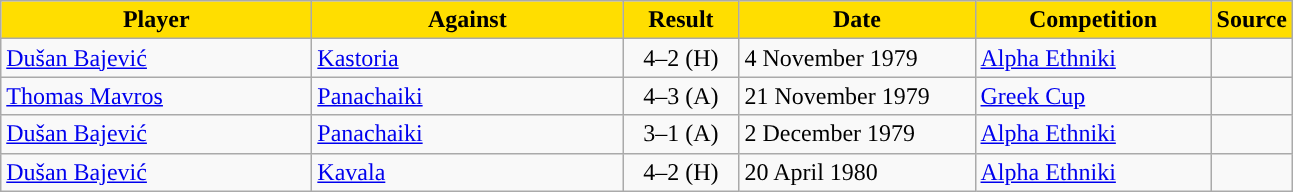<table class="wikitable">
<tr>
<th width=200 style="background:#FFDE00">Player</th>
<th width=200 style="background:#FFDE00">Against</th>
<th width=70 style="background:#FFDE00">Result</th>
<th width=150 style="background:#FFDE00">Date</th>
<th width=150 style="background:#FFDE00">Competition</th>
<th style="background:#FFDE00">Source</th>
</tr>
<tr>
<td> <a href='#'>Dušan Bajević</a></td>
<td> <a href='#'>Kastoria</a></td>
<td align=center>4–2 (H)</td>
<td>4 November 1979</td>
<td><a href='#'>Alpha Ethniki</a></td>
<td align=center></td>
</tr>
<tr>
<td> <a href='#'>Thomas Mavros</a></td>
<td> <a href='#'>Panachaiki</a></td>
<td align=center>4–3 (Α)</td>
<td>21 November 1979</td>
<td><a href='#'>Greek Cup</a></td>
<td align=center></td>
</tr>
<tr>
<td> <a href='#'>Dušan Bajević</a></td>
<td> <a href='#'>Panachaiki</a></td>
<td align=center>3–1 (Α)</td>
<td>2 December 1979</td>
<td><a href='#'>Alpha Ethniki</a></td>
<td align=center></td>
</tr>
<tr>
<td> <a href='#'>Dušan Bajević</a></td>
<td> <a href='#'>Kavala</a></td>
<td align=center>4–2 (H)</td>
<td>20 April 1980</td>
<td><a href='#'>Alpha Ethniki</a></td>
<td align=center></td>
</tr>
</table>
